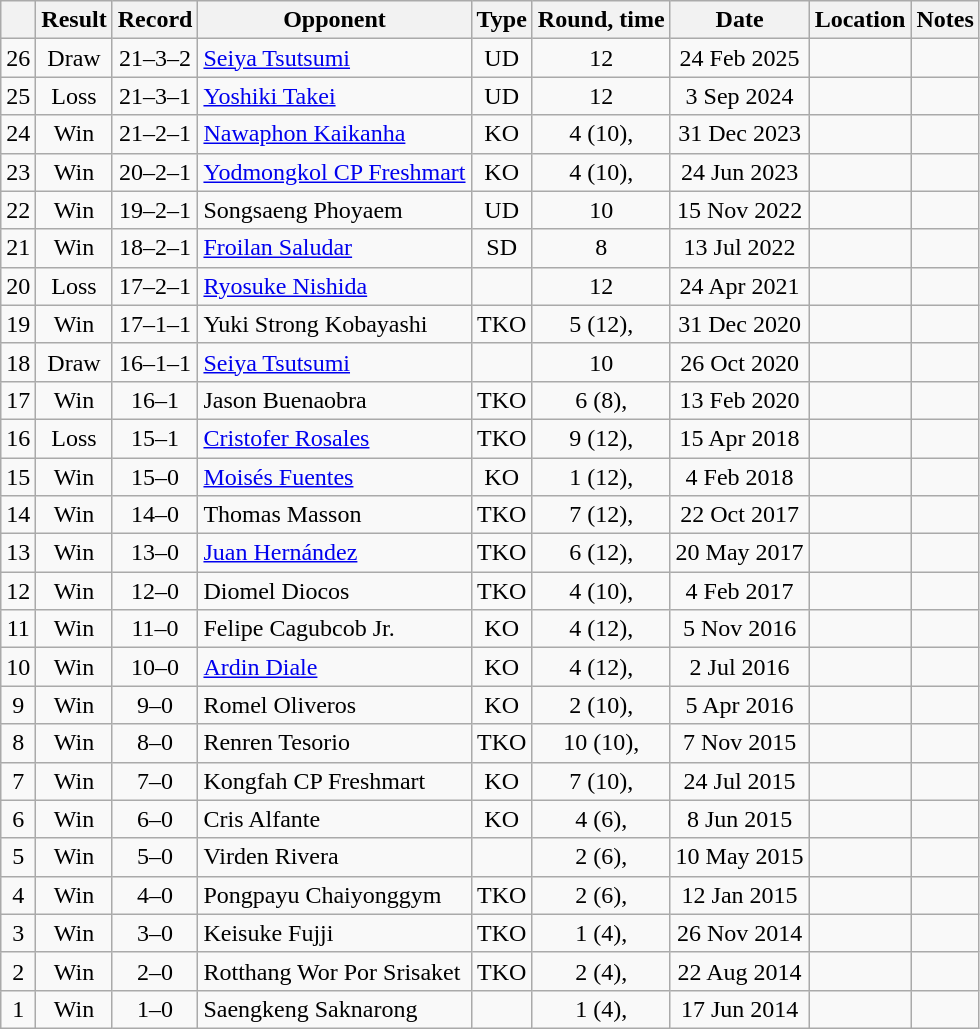<table class=wikitable style=text-align:center>
<tr>
<th></th>
<th>Result</th>
<th>Record</th>
<th>Opponent</th>
<th>Type</th>
<th>Round, time</th>
<th>Date</th>
<th>Location</th>
<th>Notes</th>
</tr>
<tr>
<td>26</td>
<td>Draw</td>
<td>21–3–2</td>
<td align=left><a href='#'>Seiya Tsutsumi</a></td>
<td>UD</td>
<td>12</td>
<td>24 Feb 2025</td>
<td align=left></td>
<td align=left></td>
</tr>
<tr>
<td>25</td>
<td>Loss</td>
<td>21–3–1</td>
<td align=left><a href='#'>Yoshiki Takei</a></td>
<td>UD</td>
<td>12</td>
<td>3 Sep 2024</td>
<td align=left></td>
<td align=left></td>
</tr>
<tr>
<td>24</td>
<td>Win</td>
<td>21–2–1</td>
<td align=left><a href='#'>Nawaphon Kaikanha</a></td>
<td>KO</td>
<td>4 (10), </td>
<td>31 Dec 2023</td>
<td align=left></td>
<td align=left></td>
</tr>
<tr>
<td>23</td>
<td>Win</td>
<td>20–2–1</td>
<td align=left><a href='#'>Yodmongkol CP Freshmart</a></td>
<td>KO</td>
<td>4 (10), </td>
<td>24 Jun 2023</td>
<td align=left></td>
<td align=left></td>
</tr>
<tr>
<td>22</td>
<td>Win</td>
<td>19–2–1</td>
<td align=left>Songsaeng Phoyaem</td>
<td>UD</td>
<td>10</td>
<td>15 Nov 2022</td>
<td align=left></td>
<td align=left></td>
</tr>
<tr>
<td>21</td>
<td>Win</td>
<td>18–2–1</td>
<td align=left><a href='#'>Froilan Saludar</a></td>
<td>SD</td>
<td>8</td>
<td>13 Jul 2022</td>
<td align=left></td>
<td align=left></td>
</tr>
<tr>
<td>20</td>
<td>Loss</td>
<td>17–2–1</td>
<td align=left><a href='#'>Ryosuke Nishida</a></td>
<td></td>
<td>12</td>
<td>24 Apr 2021</td>
<td align=left></td>
<td align=left></td>
</tr>
<tr>
<td>19</td>
<td>Win</td>
<td>17–1–1</td>
<td align=left>Yuki Strong Kobayashi</td>
<td>TKO</td>
<td>5 (12), </td>
<td>31 Dec 2020</td>
<td align=left></td>
<td align=left></td>
</tr>
<tr>
<td>18</td>
<td>Draw</td>
<td>16–1–1</td>
<td align=left><a href='#'>Seiya Tsutsumi</a></td>
<td></td>
<td>10</td>
<td>26 Oct 2020</td>
<td align=left></td>
<td align=left></td>
</tr>
<tr>
<td>17</td>
<td>Win</td>
<td>16–1</td>
<td align=left>Jason Buenaobra</td>
<td>TKO</td>
<td>6 (8), </td>
<td>13 Feb 2020</td>
<td align=left></td>
<td align=left></td>
</tr>
<tr>
<td>16</td>
<td>Loss</td>
<td>15–1</td>
<td align=left><a href='#'>Cristofer Rosales</a></td>
<td>TKO</td>
<td>9 (12), </td>
<td>15 Apr 2018</td>
<td align=left></td>
<td align=left></td>
</tr>
<tr>
<td>15</td>
<td>Win</td>
<td>15–0</td>
<td align=left><a href='#'>Moisés Fuentes</a></td>
<td>KO</td>
<td>1 (12), </td>
<td>4 Feb 2018</td>
<td align=left></td>
<td align=left></td>
</tr>
<tr>
<td>14</td>
<td>Win</td>
<td>14–0</td>
<td align=left>Thomas Masson</td>
<td>TKO</td>
<td>7 (12), </td>
<td>22 Oct 2017</td>
<td align=left></td>
<td align=left></td>
</tr>
<tr>
<td>13</td>
<td>Win</td>
<td>13–0</td>
<td align=left><a href='#'>Juan Hernández</a></td>
<td>TKO</td>
<td>6 (12), </td>
<td>20 May 2017</td>
<td align=left></td>
<td align=left></td>
</tr>
<tr>
<td>12</td>
<td>Win</td>
<td>12–0</td>
<td align=left>Diomel Diocos</td>
<td>TKO</td>
<td>4 (10), </td>
<td>4 Feb 2017</td>
<td align=left></td>
<td align=left></td>
</tr>
<tr>
<td>11</td>
<td>Win</td>
<td>11–0</td>
<td align=left>Felipe Cagubcob Jr.</td>
<td>KO</td>
<td>4 (12), </td>
<td>5 Nov 2016</td>
<td align=left></td>
<td align=left></td>
</tr>
<tr>
<td>10</td>
<td>Win</td>
<td>10–0</td>
<td align=left><a href='#'>Ardin Diale</a></td>
<td>KO</td>
<td>4 (12), </td>
<td>2 Jul 2016</td>
<td align=left></td>
<td align=left></td>
</tr>
<tr>
<td>9</td>
<td>Win</td>
<td>9–0</td>
<td align=left>Romel Oliveros</td>
<td>KO</td>
<td>2 (10), </td>
<td>5 Apr 2016</td>
<td align=left></td>
<td align=left></td>
</tr>
<tr>
<td>8</td>
<td>Win</td>
<td>8–0</td>
<td align=left>Renren Tesorio</td>
<td>TKO</td>
<td>10 (10), </td>
<td>7 Nov 2015</td>
<td align=left></td>
<td align=left></td>
</tr>
<tr>
<td>7</td>
<td>Win</td>
<td>7–0</td>
<td align=left>Kongfah CP Freshmart</td>
<td>KO</td>
<td>7 (10), </td>
<td>24 Jul 2015</td>
<td align=left></td>
<td align=left></td>
</tr>
<tr>
<td>6</td>
<td>Win</td>
<td>6–0</td>
<td align=left>Cris Alfante</td>
<td>KO</td>
<td>4 (6), </td>
<td>8 Jun 2015</td>
<td align=left></td>
<td align=left></td>
</tr>
<tr>
<td>5</td>
<td>Win</td>
<td>5–0</td>
<td align=left>Virden Rivera</td>
<td></td>
<td>2 (6), </td>
<td>10 May 2015</td>
<td align=left></td>
<td align=left></td>
</tr>
<tr>
<td>4</td>
<td>Win</td>
<td>4–0</td>
<td align=left>Pongpayu Chaiyonggym</td>
<td>TKO</td>
<td>2 (6), </td>
<td>12 Jan 2015</td>
<td align=left></td>
<td align=left></td>
</tr>
<tr>
<td>3</td>
<td>Win</td>
<td>3–0</td>
<td align=left>Keisuke Fujji</td>
<td>TKO</td>
<td>1 (4), </td>
<td>26 Nov 2014</td>
<td align=left></td>
<td align=left></td>
</tr>
<tr>
<td>2</td>
<td>Win</td>
<td>2–0</td>
<td align=left>Rotthang Wor Por Srisaket</td>
<td>TKO</td>
<td>2 (4), </td>
<td>22 Aug 2014</td>
<td align=left></td>
<td align=left></td>
</tr>
<tr>
<td>1</td>
<td>Win</td>
<td>1–0</td>
<td align=left>Saengkeng Saknarong</td>
<td></td>
<td>1 (4), </td>
<td>17 Jun 2014</td>
<td align=left></td>
<td align=left></td>
</tr>
</table>
